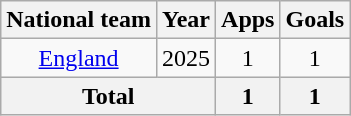<table class="wikitable" style="text-align:center">
<tr>
<th>National team</th>
<th>Year</th>
<th>Apps</th>
<th>Goals</th>
</tr>
<tr>
<td><a href='#'>England</a></td>
<td>2025</td>
<td>1</td>
<td>1</td>
</tr>
<tr>
<th colspan="2">Total</th>
<th>1</th>
<th>1</th>
</tr>
</table>
